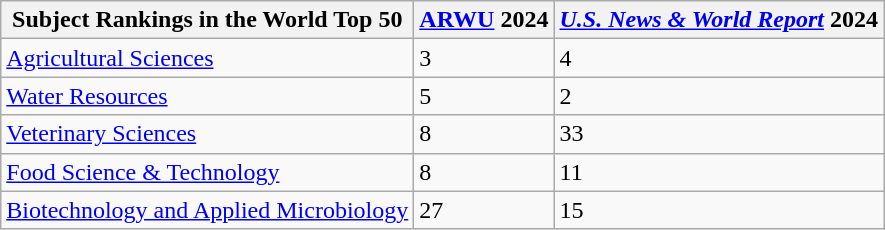<table class="wikitable">
<tr>
<th>Subject Rankings in the World Top 50</th>
<th><a href='#'>ARWU</a> 2024</th>
<th><a href='#'><em>U.S. News & World Report</em></a> 2024<em></em></th>
</tr>
<tr>
<td><a href='#'>Agricultural Sciences</a></td>
<td>3</td>
<td>4</td>
</tr>
<tr>
<td><a href='#'>Water Resources</a></td>
<td>5</td>
<td>2</td>
</tr>
<tr>
<td><a href='#'>Veterinary Sciences</a></td>
<td>8</td>
<td>33</td>
</tr>
<tr>
<td><a href='#'>Food Science & Technology</a></td>
<td>8</td>
<td>11</td>
</tr>
<tr>
<td><a href='#'>Biotechnology and Applied Microbiology</a></td>
<td>27</td>
<td>15</td>
</tr>
</table>
